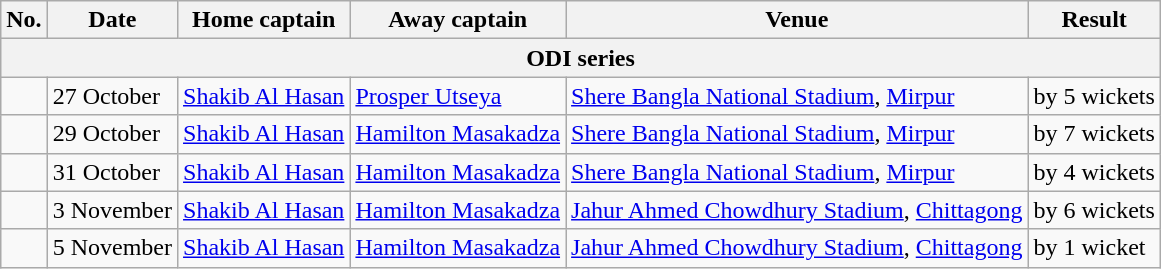<table class="wikitable">
<tr>
<th>No.</th>
<th>Date</th>
<th>Home captain</th>
<th>Away captain</th>
<th>Venue</th>
<th>Result</th>
</tr>
<tr>
<th colspan="9">ODI series</th>
</tr>
<tr>
<td></td>
<td>27 October</td>
<td><a href='#'>Shakib Al Hasan</a></td>
<td><a href='#'>Prosper Utseya</a></td>
<td><a href='#'>Shere Bangla National Stadium</a>, <a href='#'>Mirpur</a></td>
<td> by 5 wickets</td>
</tr>
<tr>
<td></td>
<td>29 October</td>
<td><a href='#'>Shakib Al Hasan</a></td>
<td><a href='#'>Hamilton Masakadza</a></td>
<td><a href='#'>Shere Bangla National Stadium</a>, <a href='#'>Mirpur</a></td>
<td> by 7 wickets</td>
</tr>
<tr>
<td></td>
<td>31 October</td>
<td><a href='#'>Shakib Al Hasan</a></td>
<td><a href='#'>Hamilton Masakadza</a></td>
<td><a href='#'>Shere Bangla National Stadium</a>, <a href='#'>Mirpur</a></td>
<td> by 4 wickets</td>
</tr>
<tr>
<td></td>
<td>3 November</td>
<td><a href='#'>Shakib Al Hasan</a></td>
<td><a href='#'>Hamilton Masakadza</a></td>
<td><a href='#'>Jahur Ahmed Chowdhury Stadium</a>, <a href='#'>Chittagong</a></td>
<td> by 6 wickets</td>
</tr>
<tr>
<td></td>
<td>5 November</td>
<td><a href='#'>Shakib Al Hasan</a></td>
<td><a href='#'>Hamilton Masakadza</a></td>
<td><a href='#'>Jahur Ahmed Chowdhury Stadium</a>, <a href='#'>Chittagong</a></td>
<td> by 1 wicket</td>
</tr>
</table>
